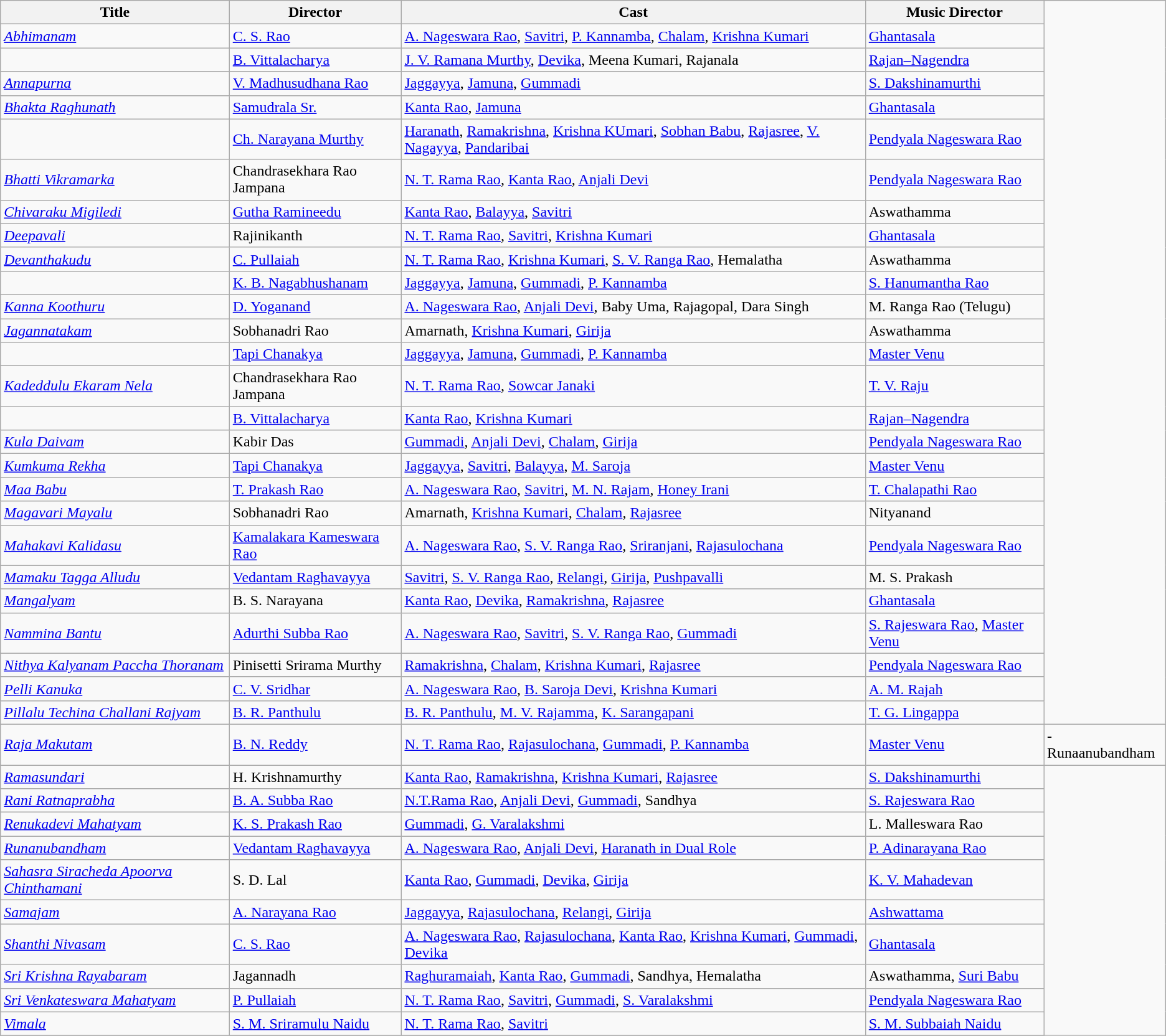<table class="wikitable">
<tr>
<th>Title</th>
<th>Director</th>
<th>Cast</th>
<th>Music Director</th>
</tr>
<tr>
<td><em><a href='#'>Abhimanam</a></em></td>
<td><a href='#'>C. S. Rao</a></td>
<td><a href='#'>A. Nageswara Rao</a>, <a href='#'>Savitri</a>, <a href='#'>P. Kannamba</a>, <a href='#'>Chalam</a>, <a href='#'>Krishna Kumari</a></td>
<td><a href='#'>Ghantasala</a></td>
</tr>
<tr>
<td><em></em></td>
<td><a href='#'>B. Vittalacharya</a></td>
<td><a href='#'>J. V. Ramana Murthy</a>, <a href='#'>Devika</a>, Meena Kumari, Rajanala</td>
<td><a href='#'>Rajan–Nagendra</a></td>
</tr>
<tr>
<td><em><a href='#'>Annapurna</a></em></td>
<td><a href='#'>V. Madhusudhana Rao</a></td>
<td><a href='#'>Jaggayya</a>, <a href='#'>Jamuna</a>, <a href='#'>Gummadi</a></td>
<td><a href='#'>S. Dakshinamurthi</a></td>
</tr>
<tr>
<td><em><a href='#'>Bhakta Raghunath</a></em></td>
<td><a href='#'>Samudrala Sr.</a></td>
<td><a href='#'>Kanta Rao</a>, <a href='#'>Jamuna</a></td>
<td><a href='#'>Ghantasala</a></td>
</tr>
<tr>
<td><em></em></td>
<td><a href='#'>Ch. Narayana Murthy</a></td>
<td><a href='#'>Haranath</a>, <a href='#'>Ramakrishna</a>, <a href='#'>Krishna KUmari</a>, <a href='#'>Sobhan Babu</a>, <a href='#'>Rajasree</a>, <a href='#'>V. Nagayya</a>, <a href='#'>Pandaribai</a></td>
<td><a href='#'>Pendyala Nageswara Rao</a></td>
</tr>
<tr>
<td><em><a href='#'>Bhatti Vikramarka</a></em></td>
<td>Chandrasekhara Rao Jampana</td>
<td><a href='#'>N. T. Rama Rao</a>, <a href='#'>Kanta Rao</a>, <a href='#'>Anjali Devi</a></td>
<td><a href='#'>Pendyala Nageswara Rao</a></td>
</tr>
<tr>
<td><em><a href='#'>Chivaraku Migiledi</a></em></td>
<td><a href='#'>Gutha Ramineedu</a></td>
<td><a href='#'>Kanta Rao</a>, <a href='#'>Balayya</a>, <a href='#'>Savitri</a></td>
<td>Aswathamma</td>
</tr>
<tr>
<td><em><a href='#'>Deepavali</a></em></td>
<td>Rajinikanth</td>
<td><a href='#'>N. T. Rama Rao</a>, <a href='#'>Savitri</a>, <a href='#'>Krishna Kumari</a></td>
<td><a href='#'>Ghantasala</a></td>
</tr>
<tr>
<td><em><a href='#'>Devanthakudu</a></em></td>
<td><a href='#'>C. Pullaiah</a></td>
<td><a href='#'>N. T. Rama Rao</a>, <a href='#'>Krishna Kumari</a>, <a href='#'>S. V. Ranga Rao</a>, Hemalatha</td>
<td>Aswathamma</td>
</tr>
<tr>
<td><em></em></td>
<td><a href='#'>K. B. Nagabhushanam</a></td>
<td><a href='#'>Jaggayya</a>, <a href='#'>Jamuna</a>, <a href='#'>Gummadi</a>, <a href='#'>P. Kannamba</a></td>
<td><a href='#'>S. Hanumantha Rao</a></td>
</tr>
<tr>
<td><em><a href='#'>Kanna Koothuru</a></em></td>
<td><a href='#'>D. Yoganand</a></td>
<td><a href='#'>A. Nageswara Rao</a>, <a href='#'>Anjali Devi</a>, Baby Uma, Rajagopal, Dara Singh</td>
<td>M. Ranga Rao (Telugu)</td>
</tr>
<tr>
<td><em><a href='#'>Jagannatakam</a></em></td>
<td>Sobhanadri Rao</td>
<td>Amarnath, <a href='#'>Krishna Kumari</a>, <a href='#'>Girija</a></td>
<td>Aswathamma</td>
</tr>
<tr>
<td><em></em></td>
<td><a href='#'>Tapi Chanakya</a></td>
<td><a href='#'>Jaggayya</a>, <a href='#'>Jamuna</a>, <a href='#'>Gummadi</a>, <a href='#'>P. Kannamba</a></td>
<td><a href='#'>Master Venu</a></td>
</tr>
<tr>
<td><em><a href='#'>Kadeddulu Ekaram Nela</a></em></td>
<td>Chandrasekhara Rao Jampana</td>
<td><a href='#'>N. T. Rama Rao</a>, <a href='#'>Sowcar Janaki</a></td>
<td><a href='#'>T. V. Raju</a></td>
</tr>
<tr>
<td><em></em></td>
<td><a href='#'>B. Vittalacharya</a></td>
<td><a href='#'>Kanta Rao</a>, <a href='#'>Krishna Kumari</a></td>
<td><a href='#'>Rajan–Nagendra</a></td>
</tr>
<tr>
<td><em><a href='#'>Kula Daivam</a></em></td>
<td>Kabir Das</td>
<td><a href='#'>Gummadi</a>, <a href='#'>Anjali Devi</a>, <a href='#'>Chalam</a>, <a href='#'>Girija</a></td>
<td><a href='#'>Pendyala Nageswara Rao</a></td>
</tr>
<tr>
<td><em><a href='#'>Kumkuma Rekha</a></em></td>
<td><a href='#'>Tapi Chanakya</a></td>
<td><a href='#'>Jaggayya</a>, <a href='#'>Savitri</a>, <a href='#'>Balayya</a>, <a href='#'>M. Saroja</a></td>
<td><a href='#'>Master Venu</a></td>
</tr>
<tr>
<td><em><a href='#'>Maa Babu</a></em></td>
<td><a href='#'>T. Prakash Rao</a></td>
<td><a href='#'>A. Nageswara Rao</a>, <a href='#'>Savitri</a>, <a href='#'>M. N. Rajam</a>, <a href='#'>Honey Irani</a></td>
<td><a href='#'>T. Chalapathi Rao</a></td>
</tr>
<tr>
<td><em><a href='#'>Magavari Mayalu</a></em></td>
<td>Sobhanadri Rao</td>
<td>Amarnath, <a href='#'>Krishna Kumari</a>, <a href='#'>Chalam</a>, <a href='#'>Rajasree</a></td>
<td>Nityanand</td>
</tr>
<tr>
<td><em><a href='#'>Mahakavi Kalidasu</a></em></td>
<td><a href='#'>Kamalakara Kameswara Rao</a></td>
<td><a href='#'>A. Nageswara Rao</a>, <a href='#'>S. V. Ranga Rao</a>, <a href='#'>Sriranjani</a>, <a href='#'>Rajasulochana</a></td>
<td><a href='#'>Pendyala Nageswara Rao</a></td>
</tr>
<tr>
<td><em><a href='#'>Mamaku Tagga Alludu</a></em></td>
<td><a href='#'>Vedantam Raghavayya</a></td>
<td><a href='#'>Savitri</a>, <a href='#'>S. V. Ranga Rao</a>, <a href='#'>Relangi</a>, <a href='#'>Girija</a>, <a href='#'>Pushpavalli</a></td>
<td>M. S. Prakash</td>
</tr>
<tr>
<td><em><a href='#'>Mangalyam</a></em></td>
<td>B. S. Narayana</td>
<td><a href='#'>Kanta Rao</a>, <a href='#'>Devika</a>, <a href='#'>Ramakrishna</a>, <a href='#'>Rajasree</a></td>
<td><a href='#'>Ghantasala</a></td>
</tr>
<tr>
<td><em><a href='#'>Nammina Bantu</a></em></td>
<td><a href='#'>Adurthi Subba Rao</a></td>
<td><a href='#'>A. Nageswara Rao</a>, <a href='#'>Savitri</a>, <a href='#'>S. V. Ranga Rao</a>, <a href='#'>Gummadi</a></td>
<td><a href='#'>S. Rajeswara Rao</a>, <a href='#'>Master Venu</a></td>
</tr>
<tr>
<td><em><a href='#'>Nithya Kalyanam Paccha Thoranam</a></em></td>
<td>Pinisetti Srirama Murthy</td>
<td><a href='#'>Ramakrishna</a>, <a href='#'>Chalam</a>, <a href='#'>Krishna Kumari</a>, <a href='#'>Rajasree</a></td>
<td><a href='#'>Pendyala Nageswara Rao</a></td>
</tr>
<tr>
<td><em><a href='#'>Pelli Kanuka</a></em></td>
<td><a href='#'>C. V. Sridhar</a></td>
<td><a href='#'>A. Nageswara Rao</a>, <a href='#'>B. Saroja Devi</a>, <a href='#'>Krishna Kumari</a></td>
<td><a href='#'>A. M. Rajah</a></td>
</tr>
<tr>
<td><em><a href='#'>Pillalu Techina Challani Rajyam</a></em></td>
<td><a href='#'>B. R. Panthulu</a></td>
<td><a href='#'>B. R. Panthulu</a>, <a href='#'>M. V. Rajamma</a>, <a href='#'>K. Sarangapani</a></td>
<td><a href='#'>T. G. Lingappa</a></td>
</tr>
<tr>
<td><em><a href='#'>Raja Makutam</a></em></td>
<td><a href='#'>B. N. Reddy</a></td>
<td><a href='#'>N. T. Rama Rao</a>, <a href='#'>Rajasulochana</a>, <a href='#'>Gummadi</a>, <a href='#'>P. Kannamba</a></td>
<td><a href='#'>Master Venu</a></td>
<td>- Runaanubandham</td>
</tr>
<tr>
<td><em><a href='#'>Ramasundari</a></em></td>
<td>H. Krishnamurthy</td>
<td><a href='#'>Kanta Rao</a>, <a href='#'>Ramakrishna</a>, <a href='#'>Krishna Kumari</a>, <a href='#'>Rajasree</a></td>
<td><a href='#'>S. Dakshinamurthi</a></td>
</tr>
<tr>
<td><em><a href='#'>Rani Ratnaprabha</a></em></td>
<td><a href='#'>B. A. Subba Rao</a></td>
<td><a href='#'>N.T.Rama Rao</a>, <a href='#'>Anjali Devi</a>, <a href='#'>Gummadi</a>, Sandhya</td>
<td><a href='#'>S. Rajeswara Rao</a></td>
</tr>
<tr>
<td><em><a href='#'>Renukadevi Mahatyam</a></em></td>
<td><a href='#'>K. S. Prakash Rao</a></td>
<td><a href='#'>Gummadi</a>, <a href='#'>G. Varalakshmi</a></td>
<td>L. Malleswara Rao</td>
</tr>
<tr>
<td><em><a href='#'>Runanubandham</a></em></td>
<td><a href='#'>Vedantam Raghavayya</a></td>
<td><a href='#'>A. Nageswara Rao</a>, <a href='#'>Anjali Devi</a>, <a href='#'>Haranath in Dual Role</a></td>
<td><a href='#'>P. Adinarayana Rao</a></td>
</tr>
<tr>
<td><em><a href='#'>Sahasra Siracheda Apoorva Chinthamani</a></em></td>
<td>S. D. Lal</td>
<td><a href='#'>Kanta Rao</a>, <a href='#'>Gummadi</a>, <a href='#'>Devika</a>, <a href='#'>Girija</a></td>
<td><a href='#'>K. V. Mahadevan</a></td>
</tr>
<tr>
<td><em><a href='#'>Samajam</a></em></td>
<td><a href='#'>A. Narayana Rao</a></td>
<td><a href='#'>Jaggayya</a>, <a href='#'>Rajasulochana</a>, <a href='#'>Relangi</a>, <a href='#'>Girija</a></td>
<td><a href='#'>Ashwattama</a></td>
</tr>
<tr>
<td><em><a href='#'>Shanthi Nivasam</a></em></td>
<td><a href='#'>C. S. Rao</a></td>
<td><a href='#'>A. Nageswara Rao</a>, <a href='#'>Rajasulochana</a>, <a href='#'>Kanta Rao</a>, <a href='#'>Krishna Kumari</a>, <a href='#'>Gummadi</a>, <a href='#'>Devika</a></td>
<td><a href='#'>Ghantasala</a></td>
</tr>
<tr>
<td><em><a href='#'>Sri Krishna Rayabaram</a></em></td>
<td>Jagannadh</td>
<td><a href='#'>Raghuramaiah</a>, <a href='#'>Kanta Rao</a>, <a href='#'>Gummadi</a>, Sandhya, Hemalatha</td>
<td>Aswathamma, <a href='#'>Suri Babu</a></td>
</tr>
<tr>
<td><em><a href='#'>Sri Venkateswara Mahatyam</a></em></td>
<td><a href='#'>P. Pullaiah</a></td>
<td><a href='#'>N. T. Rama Rao</a>, <a href='#'>Savitri</a>, <a href='#'>Gummadi</a>, <a href='#'>S. Varalakshmi</a></td>
<td><a href='#'>Pendyala Nageswara Rao</a></td>
</tr>
<tr>
<td><em><a href='#'>Vimala</a></em></td>
<td><a href='#'>S. M. Sriramulu Naidu</a></td>
<td><a href='#'>N. T. Rama Rao</a>, <a href='#'>Savitri</a></td>
<td><a href='#'>S. M. Subbaiah Naidu</a></td>
</tr>
<tr>
</tr>
</table>
